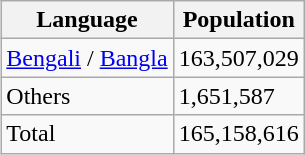<table class="wikitable" align=right>
<tr>
<th>Language</th>
<th>Population</th>
</tr>
<tr>
<td><a href='#'>Bengali</a> / <a href='#'>Bangla</a></td>
<td>163,507,029</td>
</tr>
<tr>
<td>Others</td>
<td>1,651,587</td>
</tr>
<tr>
<td>Total</td>
<td>165,158,616</td>
</tr>
</table>
